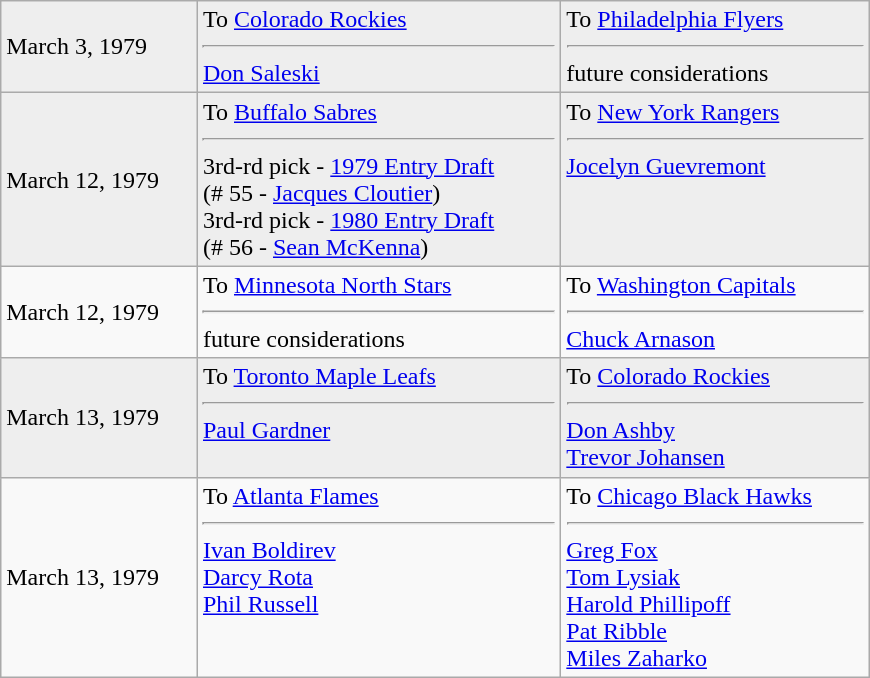<table class="wikitable" style="border:1px solid #999; width:580px;">
<tr style="background:#eee;">
<td>March 3, 1979</td>
<td valign="top">To <a href='#'>Colorado Rockies</a><hr><a href='#'>Don Saleski</a></td>
<td valign="top">To <a href='#'>Philadelphia Flyers</a><hr>future considerations</td>
</tr>
<tr style="background:#eee;">
<td>March 12, 1979</td>
<td valign="top">To <a href='#'>Buffalo Sabres</a><hr>3rd-rd pick - <a href='#'>1979 Entry Draft</a><br>(# 55 - <a href='#'>Jacques Cloutier</a>)<br>3rd-rd pick - <a href='#'>1980 Entry Draft</a><br>(# 56 - <a href='#'>Sean McKenna</a>)</td>
<td valign="top">To <a href='#'>New York Rangers</a><hr><a href='#'>Jocelyn Guevremont</a></td>
</tr>
<tr>
<td>March 12, 1979</td>
<td valign="top">To <a href='#'>Minnesota North Stars</a><hr>future considerations</td>
<td valign="top">To <a href='#'>Washington Capitals</a><hr><a href='#'>Chuck Arnason</a></td>
</tr>
<tr style="background:#eee;">
<td>March 13, 1979</td>
<td valign="top">To <a href='#'>Toronto Maple Leafs</a><hr><a href='#'>Paul Gardner</a></td>
<td valign="top">To <a href='#'>Colorado Rockies</a><hr><a href='#'>Don Ashby</a><br><a href='#'>Trevor Johansen</a></td>
</tr>
<tr>
<td>March 13, 1979</td>
<td valign="top">To <a href='#'>Atlanta Flames</a><hr><a href='#'>Ivan Boldirev</a><br><a href='#'>Darcy Rota</a><br><a href='#'>Phil Russell</a></td>
<td valign="top">To <a href='#'>Chicago Black Hawks</a><hr><a href='#'>Greg Fox</a><br><a href='#'>Tom Lysiak</a><br><a href='#'>Harold Phillipoff</a><br><a href='#'>Pat Ribble</a><br><a href='#'>Miles Zaharko</a></td>
</tr>
</table>
